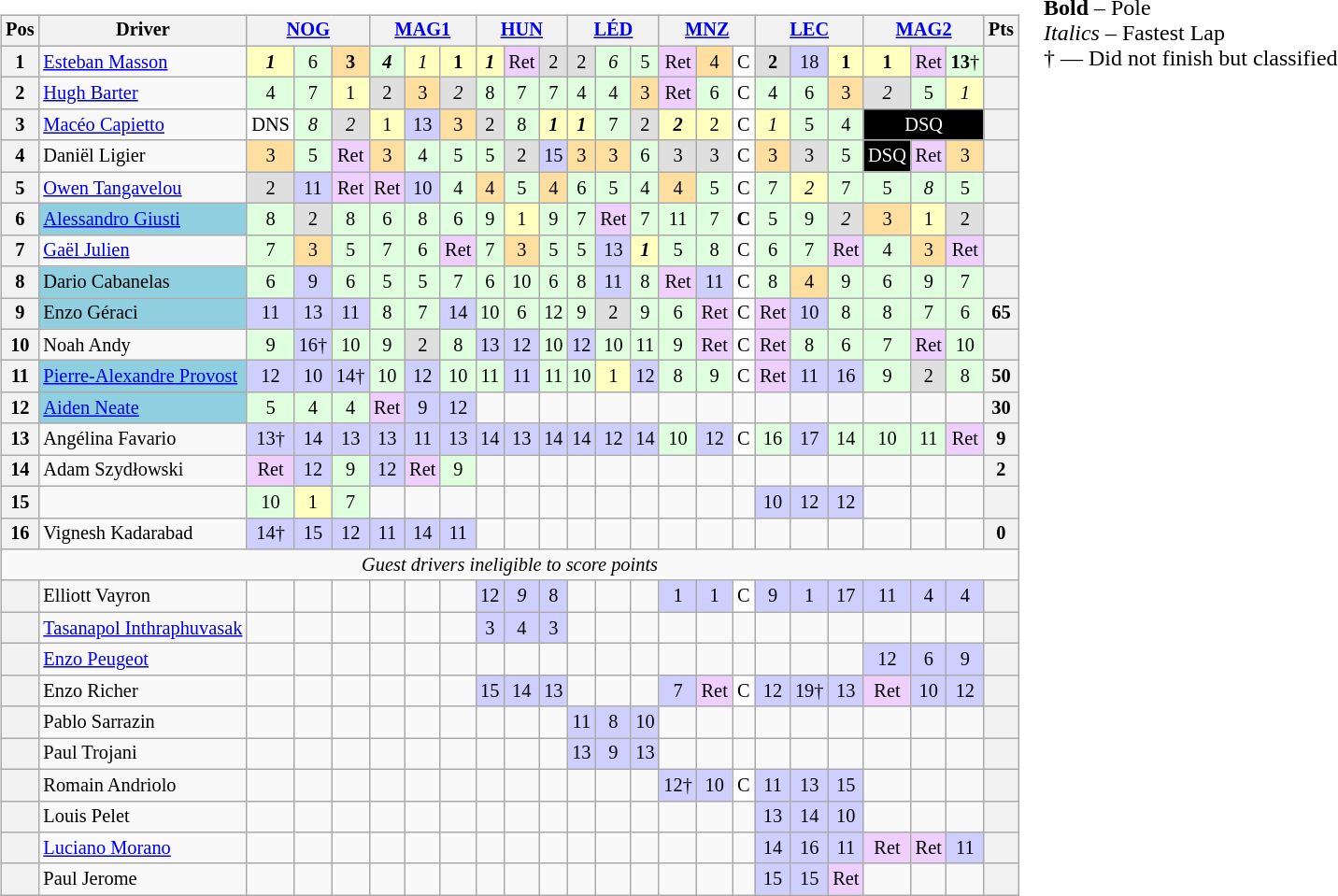<table>
<tr>
<td style="vertical-align:top"><br><table class="wikitable" style="font-size:85%; text-align:center">
<tr style="background:#f9f9f9">
<th>Pos</th>
<th>Driver</th>
<th colspan=3><a href='#'>NOG</a><br></th>
<th colspan=3><a href='#'>MAG1</a><br></th>
<th colspan=3><a href='#'>HUN</a><br></th>
<th colspan=3><a href='#'>LÉD</a><br></th>
<th colspan=3><a href='#'>MNZ</a><br></th>
<th colspan=3><a href='#'>LEC</a><br></th>
<th colspan=3><a href='#'>MAG2</a><br></th>
<th>Pts</th>
</tr>
<tr>
<th>1</th>
<td style="text-align:left"> <a href='#'>Esteban Masson</a></td>
<td style="background:#ffffbf"><strong><em>1</em></strong></td>
<td style="background:#dfffdf">6</td>
<td style="background:#ffdf9f"><strong>3</strong></td>
<td style="background:#dfffdf"><strong><em>4</em></strong></td>
<td style="background:#ffffbf"><em>1</em></td>
<td style="background:#ffffbf"><strong>1</strong></td>
<td style="background:#ffffbf"><strong><em>1</em></strong></td>
<td style="background:#efcfff">Ret</td>
<td style="background:#dfdfdf">2</td>
<td style="background:#dfdfdf">2</td>
<td style="background:#dfffdf"><em>6</em></td>
<td style="background:#dfffdf">5</td>
<td style="background:#efcfff">Ret</td>
<td style="background:#ffdf9f">4</td>
<td style="background:#ffffff">C</td>
<td style="background:#dfdfdf"><strong>2</strong></td>
<td style="background:#cfcfff">18</td>
<td style="background:#ffffbf"><strong>1</strong></td>
<td style="background:#ffffbf"><strong>1</strong></td>
<td style="background:#efcfff">Ret</td>
<td style="background:#dfffdf"><strong>13</strong>†</td>
<th></th>
</tr>
<tr>
<th>2</th>
<td style="text-align:left"> <a href='#'>Hugh Barter</a></td>
<td style="background:#dfffdf">4</td>
<td style="background:#dfffdf">7</td>
<td style="background:#ffffbf">1</td>
<td style="background:#dfdfdf">2</td>
<td style="background:#ffdf9f">3</td>
<td style="background:#dfdfdf"><em>2</em></td>
<td style="background:#dfffdf">8</td>
<td style="background:#dfffdf">7</td>
<td style="background:#dfffdf">7</td>
<td style="background:#dfffdf">4</td>
<td style="background:#dfffdf">4</td>
<td style="background:#ffdf9f">3</td>
<td style="background:#efcfff">Ret</td>
<td style="background:#dfffdf">6</td>
<td style="background:#ffffff">C</td>
<td style="background:#dfffdf">4</td>
<td style="background:#dfffdf">6</td>
<td style="background:#ffdf9f">3</td>
<td style="background:#dfdfdf"><em>2</em></td>
<td style="background:#dfffdf">5</td>
<td style="background:#ffffbf"><em>1</em></td>
<th></th>
</tr>
<tr>
<th>3</th>
<td style="text-align:left"> <a href='#'>Macéo Capietto</a></td>
<td style="background:#ffffff">DNS</td>
<td style="background:#dfffdf"><em>8</em></td>
<td style="background:#dfdfdf"><em>2</em></td>
<td style="background:#ffffbf">1</td>
<td style="background:#cfcfff">13</td>
<td style="background:#ffdf9f">3</td>
<td style="background:#dfdfdf">2</td>
<td style="background:#dfffdf">8</td>
<td style="background:#ffffbf"><strong><em>1</em></strong></td>
<td style="background:#ffffbf"><strong><em>1</em></strong></td>
<td style="background:#dfffdf">7</td>
<td style="background:#dfdfdf">2</td>
<td style="background:#ffffbf"><strong><em>2</em></strong></td>
<td style="background:#ffffbf">2</td>
<td style="background:#ffffff">C</td>
<td style="background:#ffffbf"><em>1</em></td>
<td style="background:#dfffdf">5</td>
<td style="background:#dfffdf">4</td>
<td colspan=3 style="background-color:#000000;color:white">DSQ</td>
<th></th>
</tr>
<tr>
<th>4</th>
<td style="text-align:left"> Daniël Ligier</td>
<td style="background:#ffdf9f">3</td>
<td style="background:#dfffdf">5</td>
<td style="background:#efcfff">Ret</td>
<td style="background:#ffdf9f">3</td>
<td style="background:#dfffdf">4</td>
<td style="background:#dfffdf">5</td>
<td style="background:#dfffdf">5</td>
<td style="background:#dfdfdf">2</td>
<td style="background:#cfcfff">15</td>
<td style="background:#ffdf9f">3</td>
<td style="background:#ffdf9f">3</td>
<td style="background:#dfffdf">6</td>
<td style="background:#dfdfdf">3</td>
<td style="background:#dfdfdf">3</td>
<td style="background:#ffffff">C</td>
<td style="background:#ffdf9f">3</td>
<td style="background:#dfdfdf">3</td>
<td style="background:#dfffdf">5</td>
<td style="background-color:#000000;color:white">DSQ</td>
<td style="background:#efcfff">Ret</td>
<td style="background:#ffdf9f">3</td>
<th></th>
</tr>
<tr>
<th>5</th>
<td style="text-align:left"> <a href='#'>Owen Tangavelou</a></td>
<td style="background:#dfdfdf">2</td>
<td style="background:#cfcfff">11</td>
<td style="background:#efcfff">Ret</td>
<td style="background:#efcfff">Ret</td>
<td style="background:#cfcfff">10</td>
<td style="background:#dfffdf">4</td>
<td style="background:#ffdf9f">4</td>
<td style="background:#dfffdf">5</td>
<td style="background:#ffdf9f">4</td>
<td style="background:#dfffdf">6</td>
<td style="background:#dfffdf">5</td>
<td style="background:#dfffdf">4</td>
<td style="background:#ffdf9f">4</td>
<td style="background:#dfffdf">5</td>
<td style="background:#ffffff">C</td>
<td style="background:#dfffdf">7</td>
<td style="background:#ffffbf"><em>2</em></td>
<td style="background:#dfffdf">7</td>
<td style="background:#dfffdf">5</td>
<td style="background:#dfffdf"><em>8</em></td>
<td style="background:#dfffdf">5</td>
<th></th>
</tr>
<tr>
<th>6</th>
<td style="background:#8FCFDF;text-align:left"> <a href='#'>Alessandro Giusti</a></td>
<td style="background:#dfffdf">8</td>
<td style="background:#dfdfdf">2</td>
<td style="background:#dfffdf">8</td>
<td style="background:#dfffdf">6</td>
<td style="background:#dfffdf">8</td>
<td style="background:#dfffdf">6</td>
<td style="background:#dfffdf">9</td>
<td style="background:#ffffbf">1</td>
<td style="background:#dfffdf">9</td>
<td style="background:#dfffdf">7</td>
<td style="background:#efcfff">Ret</td>
<td style="background:#dfffdf">7</td>
<td style="background:#dfffdf">11</td>
<td style="background:#dfffdf">7</td>
<td style="background:#ffffff"><strong>C</strong></td>
<td style="background:#dfffdf">5</td>
<td style="background:#dfffdf">9</td>
<td style="background:#dfdfdf"><em>2</em></td>
<td style="background:#ffdf9f">3</td>
<td style="background:#ffffbf">1</td>
<td style="background:#dfdfdf">2</td>
<th></th>
</tr>
<tr>
<th>7</th>
<td style="text-align:left"> <a href='#'>Gaël Julien</a></td>
<td style="background:#dfffdf">7</td>
<td style="background:#ffdf9f">3</td>
<td style="background:#dfffdf">5</td>
<td style="background:#dfffdf">7</td>
<td style="background:#dfffdf">6</td>
<td style="background:#efcfff">Ret</td>
<td style="background:#dfffdf">7</td>
<td style="background:#ffdf9f">3</td>
<td style="background:#dfffdf">5</td>
<td style="background:#dfffdf">5</td>
<td style="background:#cfcfff">13</td>
<td style="background:#ffffbf"><strong><em>1</em></strong></td>
<td style="background:#dfffdf">5</td>
<td style="background:#dfffdf">8</td>
<td style="background:#ffffff">C</td>
<td style="background:#dfffdf">6</td>
<td style="background:#dfffdf">7</td>
<td style="background:#efcfff">Ret</td>
<td style="background:#dfffdf">4</td>
<td style="background:#ffdf9f">3</td>
<td style="background:#efcfff">Ret</td>
<th></th>
</tr>
<tr>
<th>8</th>
<td style="background:#8FCFDF;text-align:left"> Dario Cabanelas</td>
<td style="background:#dfffdf">6</td>
<td style="background:#cfcfff">9</td>
<td style="background:#dfffdf">6</td>
<td style="background:#dfffdf">5</td>
<td style="background:#dfffdf">5</td>
<td style="background:#dfffdf">7</td>
<td style="background:#dfffdf">6</td>
<td style="background:#dfffdf">10</td>
<td style="background:#dfffdf">6</td>
<td style="background:#dfffdf">8</td>
<td style="background:#cfcfff">11</td>
<td style="background:#dfffdf">8</td>
<td style="background:#efcfff">Ret</td>
<td style="background:#cfcfff">11</td>
<td style="background:#ffffff">C</td>
<td style="background:#dfffdf">8</td>
<td style="background:#ffdf9f">4</td>
<td style="background:#dfffdf">9</td>
<td style="background:#dfffdf">6</td>
<td style="background:#dfffdf">9</td>
<td style="background:#dfffdf">7</td>
<th></th>
</tr>
<tr>
<th>9</th>
<td style="background:#8FCFDF;text-align:left"> Enzo Géraci</td>
<td style="background:#cfcfff">11</td>
<td style="background:#cfcfff">13</td>
<td style="background:#cfcfff">11</td>
<td style="background:#dfffdf">8</td>
<td style="background:#dfffdf">7</td>
<td style="background:#cfcfff">14</td>
<td style="background:#dfffdf">10</td>
<td style="background:#dfffdf">6</td>
<td style="background:#dfffdf">12</td>
<td style="background:#dfffdf">9</td>
<td style="background:#dfdfdf">2</td>
<td style="background:#dfffdf">9</td>
<td style="background:#dfffdf">6</td>
<td style="background:#efcfff">Ret</td>
<td style="background:#ffffff">C</td>
<td style="background:#efcfff">Ret</td>
<td style="background:#cfcfff">10</td>
<td style="background:#dfffdf">8</td>
<td style="background:#dfffdf">8</td>
<td style="background:#dfffdf">7</td>
<td style="background:#dfffdf">6</td>
<th>65</th>
</tr>
<tr>
<th>10</th>
<td style="text-align:left"> Noah Andy</td>
<td style="background:#dfffdf">9</td>
<td style="background:#cfcfff">16†</td>
<td style="background:#dfffdf">10</td>
<td style="background:#dfffdf">9</td>
<td style="background:#dfdfdf">2</td>
<td style="background:#dfffdf">8</td>
<td style="background:#cfcfff">13</td>
<td style="background:#cfcfff">12</td>
<td style="background:#dfffdf">10</td>
<td style="background:#cfcfff">12</td>
<td style="background:#dfffdf">10</td>
<td style="background:#dfffdf">11</td>
<td style="background:#dfffdf">9</td>
<td style="background:#efcfff">Ret</td>
<td style="background:#ffffff">C</td>
<td style="background:#efcfff">Ret</td>
<td style="background:#dfffdf">8</td>
<td style="background:#dfffdf">6</td>
<td style="background:#dfffdf">7</td>
<td style="background:#efcfff">Ret</td>
<td style="background:#dfffdf">10</td>
<th></th>
</tr>
<tr>
<th>11</th>
<td style="background:#8FCFDF;text-align:left"> <a href='#'>Pierre-Alexandre Provost</a></td>
<td style="background:#cfcfff">12</td>
<td style="background:#cfcfff">10</td>
<td style="background:#cfcfff">14†</td>
<td style="background:#dfffdf">10</td>
<td style="background:#cfcfff">12</td>
<td style="background:#dfffdf">10</td>
<td style="background:#dfffdf">11</td>
<td style="background:#cfcfff">11</td>
<td style="background:#dfffdf">11</td>
<td style="background:#dfffdf">10</td>
<td style="background:#ffffbf">1</td>
<td style="background:#cfcfff">12</td>
<td style="background:#dfffdf">8</td>
<td style="background:#dfffdf">9</td>
<td style="background:#ffffff">C</td>
<td style="background:#efcfff">Ret</td>
<td style="background:#cfcfff">11</td>
<td style="background:#cfcfff">16</td>
<td style="background:#dfffdf">9</td>
<td style="background:#dfdfdf">2</td>
<td style="background:#dfffdf">8</td>
<th>50</th>
</tr>
<tr>
<th>12</th>
<td style="background:#8FCFDF;text-align:left"> <a href='#'>Aiden Neate</a></td>
<td style="background:#dfffdf">5</td>
<td style="background:#dfffdf">4</td>
<td style="background:#dfffdf">4</td>
<td style="background:#efcfff">Ret</td>
<td style="background:#cfcfff">9</td>
<td style="background:#cfcfff">12</td>
<td></td>
<td></td>
<td></td>
<td></td>
<td></td>
<td></td>
<td></td>
<td></td>
<td></td>
<td></td>
<td></td>
<td></td>
<td></td>
<td></td>
<td></td>
<th>30</th>
</tr>
<tr>
<th>13</th>
<td style="text-align:left"> Angélina Favario</td>
<td style="background:#cfcfff">13†</td>
<td style="background:#cfcfff">14</td>
<td style="background:#cfcfff">13</td>
<td style="background:#cfcfff">13</td>
<td style="background:#cfcfff">11</td>
<td style="background:#cfcfff">13</td>
<td style="background:#cfcfff">14</td>
<td style="background:#cfcfff">13</td>
<td style="background:#cfcfff">14</td>
<td style="background:#cfcfff">14</td>
<td style="background:#cfcfff">12</td>
<td style="background:#cfcfff">14</td>
<td style="background:#dfffdf">10</td>
<td style="background:#cfcfff">12</td>
<td style="background:#ffffff">C</td>
<td style="background:#dfffdf">16</td>
<td style="background:#cfcfff">17</td>
<td style="background:#dfffdf">14</td>
<td style="background:#dfffdf">10</td>
<td style="background:#dfffdf">11</td>
<td style="background:#efcfff">Ret</td>
<th>9</th>
</tr>
<tr>
<th>14</th>
<td style="text-align:left"> Adam Szydłowski</td>
<td style="background:#efcfff">Ret</td>
<td style="background:#cfcfff">12</td>
<td style="background:#dfffdf">9</td>
<td style="background:#cfcfff">12</td>
<td style="background:#efcfff">Ret</td>
<td style="background:#dfffdf">9</td>
<td></td>
<td></td>
<td></td>
<td></td>
<td></td>
<td></td>
<td></td>
<td></td>
<td></td>
<td></td>
<td></td>
<td></td>
<td></td>
<td></td>
<td></td>
<th>2</th>
</tr>
<tr>
<th>15</th>
<td style="text-align:left"></td>
<td style="background:#dfffdf">10</td>
<td style="background:#ffffbf">1</td>
<td style="background:#dfffdf">7</td>
<td></td>
<td></td>
<td></td>
<td></td>
<td></td>
<td></td>
<td></td>
<td></td>
<td></td>
<td></td>
<td></td>
<td></td>
<td style="background:#cfcfff">10</td>
<td style="background:#cfcfff">12</td>
<td style="background:#cfcfff">12</td>
<td></td>
<td></td>
<td></td>
<th></th>
</tr>
<tr>
<th>16</th>
<td style="text-align:left"> Vignesh Kadarabad</td>
<td style="background:#cfcfff">14†</td>
<td style="background:#cfcfff">15</td>
<td style="background:#cfcfff">12</td>
<td style="background:#cfcfff">11</td>
<td style="background:#cfcfff">14</td>
<td style="background:#cfcfff">11</td>
<td></td>
<td></td>
<td></td>
<td></td>
<td></td>
<td></td>
<td></td>
<td></td>
<td></td>
<td></td>
<td></td>
<td></td>
<td></td>
<td></td>
<td></td>
<th>0</th>
</tr>
<tr>
<td colspan=24><em>Guest drivers ineligible to score points</em></td>
</tr>
<tr>
<th></th>
<td style="text-align:left"> Elliott Vayron</td>
<td></td>
<td></td>
<td></td>
<td></td>
<td></td>
<td></td>
<td style="background:#cfcfff">12</td>
<td style="background:#cfcfff"><em>9</em></td>
<td style="background:#cfcfff">8</td>
<td></td>
<td></td>
<td></td>
<td style="background:#cfcfff">1</td>
<td style="background:#cfcfff">1</td>
<td style="background:#ffffff">C</td>
<td style="background:#cfcfff">9</td>
<td style="background:#cfcfff">1</td>
<td style="background:#cfcfff">17</td>
<td style="background:#cfcfff">11</td>
<td style="background:#cfcfff">4</td>
<td style="background:#cfcfff">4</td>
<th></th>
</tr>
<tr>
<th></th>
<td style="text-align:left"> <a href='#'>Tasanapol Inthraphuvasak</a></td>
<td></td>
<td></td>
<td></td>
<td></td>
<td></td>
<td></td>
<td style="background:#cfcfff">3</td>
<td style="background:#cfcfff">4</td>
<td style="background:#cfcfff">3</td>
<td></td>
<td></td>
<td></td>
<td></td>
<td></td>
<td></td>
<td></td>
<td></td>
<td></td>
<td></td>
<td></td>
<td></td>
<th></th>
</tr>
<tr>
<th></th>
<td style="text-align:left"> <a href='#'>Enzo Peugeot</a></td>
<td></td>
<td></td>
<td></td>
<td></td>
<td></td>
<td></td>
<td></td>
<td></td>
<td></td>
<td></td>
<td></td>
<td></td>
<td></td>
<td></td>
<td></td>
<td></td>
<td></td>
<td></td>
<td style="background:#cfcfff">12</td>
<td style="background:#cfcfff">6</td>
<td style="background:#cfcfff">9</td>
<th></th>
</tr>
<tr>
<th></th>
<td style="text-align:left"> Enzo Richer</td>
<td></td>
<td></td>
<td></td>
<td></td>
<td></td>
<td></td>
<td style="background:#cfcfff">15</td>
<td style="background:#cfcfff">14</td>
<td style="background:#cfcfff">13</td>
<td></td>
<td></td>
<td></td>
<td style="background:#cfcfff">7</td>
<td style="background:#efcfff">Ret</td>
<td style="background:#ffffff">C</td>
<td style="background:#cfcfff">12</td>
<td style="background:#cfcfff">19†</td>
<td style="background:#cfcfff">13</td>
<td style="background:#efcfff">Ret</td>
<td style="background:#cfcfff">10</td>
<td style="background:#cfcfff">12</td>
<th></th>
</tr>
<tr>
<th></th>
<td style="text-align:left"> Pablo Sarrazin</td>
<td></td>
<td></td>
<td></td>
<td></td>
<td></td>
<td></td>
<td></td>
<td></td>
<td></td>
<td style="background:#cfcfff">11</td>
<td style="background:#cfcfff">8</td>
<td style="background:#cfcfff">10</td>
<td></td>
<td></td>
<td></td>
<td></td>
<td></td>
<td></td>
<td></td>
<td></td>
<td></td>
<th></th>
</tr>
<tr>
<th></th>
<td style="text-align:left"> Paul Trojani</td>
<td></td>
<td></td>
<td></td>
<td></td>
<td></td>
<td></td>
<td></td>
<td></td>
<td></td>
<td style="background:#cfcfff">13</td>
<td style="background:#cfcfff">9</td>
<td style="background:#cfcfff">13</td>
<td></td>
<td></td>
<td></td>
<td></td>
<td></td>
<td></td>
<td></td>
<td></td>
<td></td>
<th></th>
</tr>
<tr>
<th></th>
<td style="text-align:left"> Romain Andriolo</td>
<td></td>
<td></td>
<td></td>
<td></td>
<td></td>
<td></td>
<td></td>
<td></td>
<td></td>
<td></td>
<td></td>
<td></td>
<td style="background:#cfcfff">12†</td>
<td style="background:#cfcfff">10</td>
<td style="background:#ffffff">C</td>
<td style="background:#cfcfff">11</td>
<td style="background:#cfcfff">13</td>
<td style="background:#cfcfff">15</td>
<td></td>
<td></td>
<td></td>
<th></th>
</tr>
<tr>
<th></th>
<td style="text-align:left"> Louis Pelet</td>
<td></td>
<td></td>
<td></td>
<td></td>
<td></td>
<td></td>
<td></td>
<td></td>
<td></td>
<td></td>
<td></td>
<td></td>
<td></td>
<td></td>
<td></td>
<td style="background:#cfcfff">13</td>
<td style="background:#cfcfff">14</td>
<td style="background:#cfcfff">10</td>
<td></td>
<td></td>
<td></td>
<th></th>
</tr>
<tr>
<th></th>
<td style="text-align:left"> <a href='#'>Luciano Morano</a></td>
<td></td>
<td></td>
<td></td>
<td></td>
<td></td>
<td></td>
<td></td>
<td></td>
<td></td>
<td></td>
<td></td>
<td></td>
<td></td>
<td></td>
<td></td>
<td style="background:#cfcfff">14</td>
<td style="background:#cfcfff">16</td>
<td style="background:#cfcfff">11</td>
<td style="background:#efcfff">Ret</td>
<td style="background:#efcfff">Ret</td>
<td style="background:#cfcfff">11</td>
<th></th>
</tr>
<tr>
<th></th>
<td style="text-align:left"> Paul Jerome</td>
<td></td>
<td></td>
<td></td>
<td></td>
<td></td>
<td></td>
<td></td>
<td></td>
<td></td>
<td></td>
<td></td>
<td></td>
<td></td>
<td></td>
<td></td>
<td style="background:#cfcfff">15</td>
<td style="background:#cfcfff">15</td>
<td style="background:#efcfff">Ret</td>
<td></td>
<td></td>
<td></td>
<th></th>
</tr>
</table>
</td>
<td style="vertical-align:top"><br>
<span><strong>Bold</strong> – Pole<br><em>Italics</em> – Fastest Lap<br>† — Did not finish but classified</span></td>
</tr>
</table>
